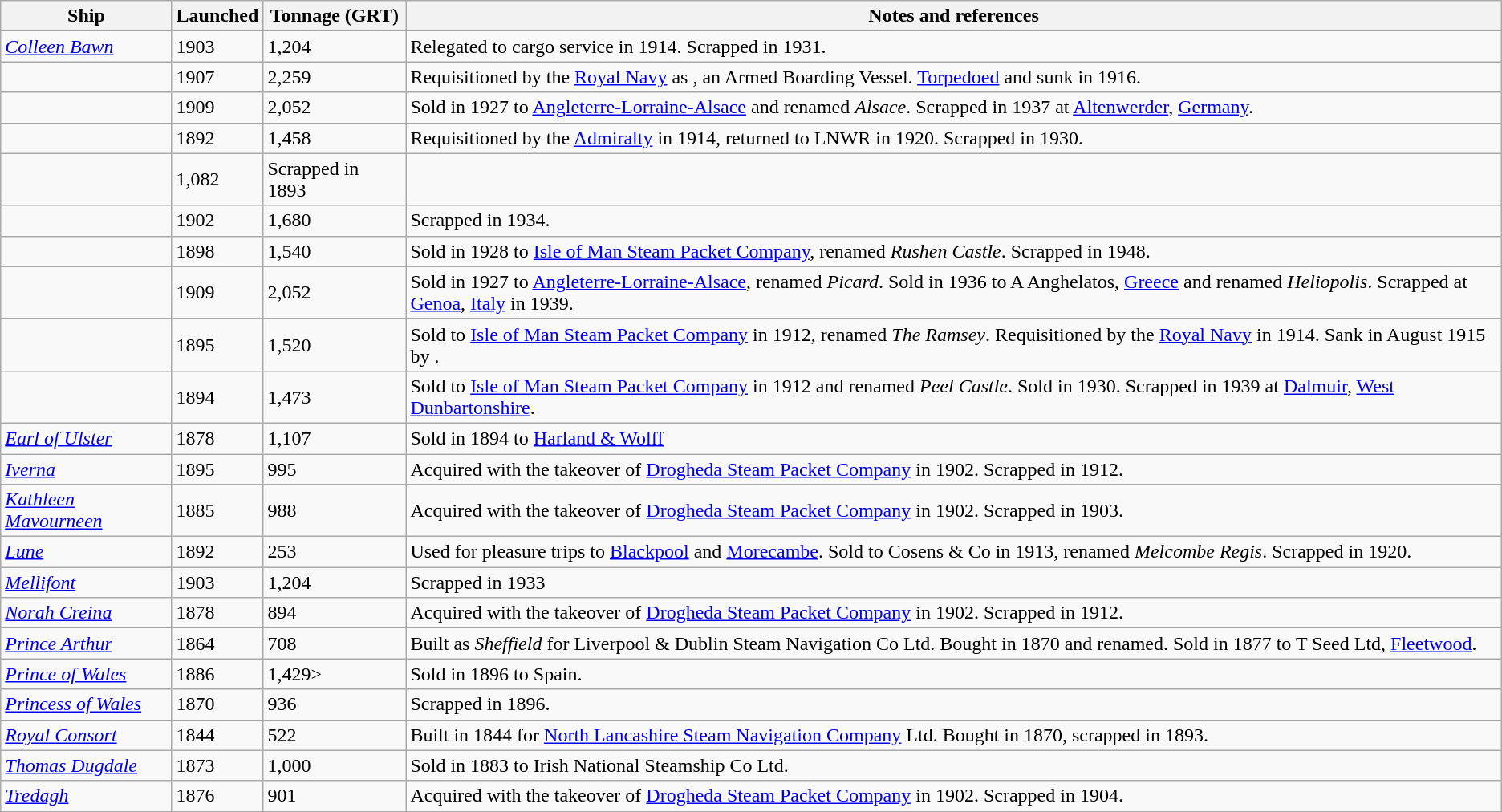<table class="wikitable">
<tr>
<th>Ship</th>
<th>Launched</th>
<th>Tonnage (GRT)</th>
<th>Notes and references</th>
</tr>
<tr>
<td><a href='#'><em>Colleen Bawn</em></a></td>
<td>1903</td>
<td>1,204</td>
<td>Relegated to cargo service in 1914. Scrapped in 1931.</td>
</tr>
<tr>
<td></td>
<td>1907</td>
<td>2,259</td>
<td>Requisitioned by the <a href='#'>Royal Navy</a> as , an Armed Boarding Vessel. <a href='#'>Torpedoed</a> and sunk in 1916.</td>
</tr>
<tr>
<td></td>
<td>1909</td>
<td>2,052</td>
<td>Sold in 1927 to <a href='#'>Angleterre-Lorraine-Alsace</a> and renamed <em>Alsace</em>. Scrapped in 1937 at <a href='#'>Altenwerder</a>, <a href='#'>Germany</a>.</td>
</tr>
<tr>
<td></td>
<td>1892</td>
<td>1,458</td>
<td>Requisitioned by the <a href='#'>Admiralty</a> in 1914, returned to LNWR in 1920. Scrapped in 1930.</td>
</tr>
<tr>
<td></td>
<td>1,082</td>
<td>Scrapped in 1893</td>
</tr>
<tr>
<td></td>
<td>1902</td>
<td>1,680</td>
<td>Scrapped in 1934.</td>
</tr>
<tr>
<td></td>
<td>1898</td>
<td>1,540</td>
<td>Sold in 1928 to <a href='#'>Isle of Man Steam Packet Company</a>, renamed <em>Rushen Castle</em>. Scrapped in 1948.</td>
</tr>
<tr>
<td></td>
<td>1909</td>
<td>2,052</td>
<td>Sold in 1927 to <a href='#'>Angleterre-Lorraine-Alsace</a>, renamed <em>Picard</em>. Sold in 1936 to A Anghelatos, <a href='#'>Greece</a> and renamed <em>Heliopolis</em>. Scrapped at <a href='#'>Genoa</a>, <a href='#'>Italy</a> in 1939.</td>
</tr>
<tr>
<td></td>
<td>1895</td>
<td>1,520</td>
<td>Sold to <a href='#'>Isle of Man Steam Packet Company</a> in 1912, renamed <em>The Ramsey</em>. Requisitioned by the <a href='#'>Royal Navy</a> in 1914. Sank in August 1915 by .</td>
</tr>
<tr>
<td></td>
<td>1894</td>
<td>1,473</td>
<td>Sold to <a href='#'>Isle of Man Steam Packet Company</a> in 1912 and renamed <em>Peel Castle</em>. Sold in 1930. Scrapped in 1939 at <a href='#'>Dalmuir</a>, <a href='#'>West Dunbartonshire</a>.</td>
</tr>
<tr>
<td><a href='#'><em>Earl of Ulster</em></a></td>
<td>1878</td>
<td>1,107</td>
<td>Sold in 1894 to <a href='#'>Harland & Wolff</a></td>
</tr>
<tr>
<td><a href='#'><em>Iverna</em></a></td>
<td>1895</td>
<td>995</td>
<td>Acquired with the takeover of <a href='#'>Drogheda Steam Packet Company</a> in 1902. Scrapped in 1912.</td>
</tr>
<tr>
<td><a href='#'><em>Kathleen Mavourneen</em></a></td>
<td>1885</td>
<td>988</td>
<td>Acquired with the takeover of <a href='#'>Drogheda Steam Packet Company</a> in 1902. Scrapped in 1903.</td>
</tr>
<tr>
<td><a href='#'><em>Lune</em></a></td>
<td>1892</td>
<td>253</td>
<td>Used for pleasure trips to <a href='#'>Blackpool</a> and <a href='#'>Morecambe</a>. Sold to Cosens & Co in 1913, renamed  <em>Melcombe Regis</em>. Scrapped in 1920.</td>
</tr>
<tr>
<td><a href='#'><em>Mellifont</em></a></td>
<td>1903</td>
<td>1,204</td>
<td>Scrapped in 1933</td>
</tr>
<tr>
<td><a href='#'><em>Norah Creina</em></a></td>
<td>1878</td>
<td>894</td>
<td>Acquired with the takeover of <a href='#'>Drogheda Steam Packet Company</a> in 1902. Scrapped in 1912.</td>
</tr>
<tr>
<td><a href='#'><em>Prince Arthur</em></a></td>
<td>1864</td>
<td>708</td>
<td>Built as <em>Sheffield</em> for Liverpool & Dublin Steam Navigation Co Ltd. Bought in 1870 and renamed. Sold in 1877 to T Seed Ltd, <a href='#'>Fleetwood</a>.</td>
</tr>
<tr>
<td><a href='#'><em>Prince of Wales</em></a></td>
<td>1886</td>
<td>1,429></td>
<td>Sold in 1896 to Spain.</td>
</tr>
<tr>
<td><a href='#'><em>Princess of Wales</em></a></td>
<td>1870</td>
<td>936</td>
<td>Scrapped in 1896.</td>
</tr>
<tr>
<td><a href='#'><em>Royal Consort</em></a></td>
<td>1844</td>
<td>522</td>
<td>Built in 1844 for <a href='#'>North Lancashire Steam Navigation Company</a> Ltd. Bought in 1870, scrapped in 1893.</td>
</tr>
<tr>
<td><a href='#'><em>Thomas Dugdale</em></a></td>
<td>1873</td>
<td>1,000</td>
<td>Sold in 1883 to Irish National Steamship Co Ltd.</td>
</tr>
<tr>
<td><a href='#'><em>Tredagh</em></a></td>
<td>1876</td>
<td>901</td>
<td>Acquired with the takeover of <a href='#'>Drogheda Steam Packet Company</a> in 1902. Scrapped in 1904.</td>
</tr>
</table>
